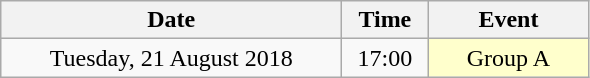<table class="wikitable" style="text-align:center;">
<tr>
<th width="220">Date</th>
<th width="50">Time</th>
<th width="100">Event</th>
</tr>
<tr>
<td>Tuesday, 21 August 2018</td>
<td>17:00</td>
<td bgcolor="ffffcc">Group A</td>
</tr>
</table>
